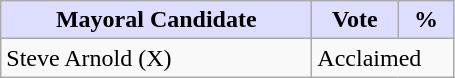<table class="wikitable">
<tr>
<th style="background:#ddf; width:200px;">Mayoral Candidate</th>
<th style="background:#ddf; width:50px;">Vote</th>
<th style="background:#ddf; width:30px;">%</th>
</tr>
<tr>
<td>Steve Arnold (X)</td>
<td colspan="2">Acclaimed</td>
</tr>
</table>
